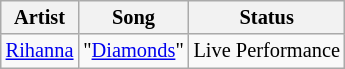<table class="wikitable" style="font-size: 85%">
<tr>
<th>Artist</th>
<th>Song</th>
<th>Status</th>
</tr>
<tr>
<td> <a href='#'>Rihanna</a></td>
<td>"<a href='#'>Diamonds</a>"</td>
<td>Live Performance</td>
</tr>
</table>
